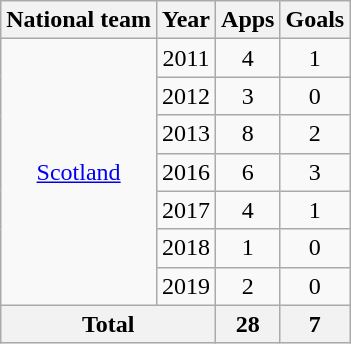<table class=wikitable style="text-align:center">
<tr>
<th>National team</th>
<th>Year</th>
<th>Apps</th>
<th>Goals</th>
</tr>
<tr>
<td rowspan=7><a href='#'>Scotland</a></td>
<td>2011</td>
<td>4</td>
<td>1</td>
</tr>
<tr>
<td>2012</td>
<td>3</td>
<td>0</td>
</tr>
<tr>
<td>2013</td>
<td>8</td>
<td>2</td>
</tr>
<tr>
<td>2016</td>
<td>6</td>
<td>3</td>
</tr>
<tr>
<td>2017</td>
<td>4</td>
<td>1</td>
</tr>
<tr>
<td>2018</td>
<td>1</td>
<td>0</td>
</tr>
<tr>
<td>2019</td>
<td>2</td>
<td>0</td>
</tr>
<tr>
<th colspan=2>Total</th>
<th>28</th>
<th>7</th>
</tr>
</table>
